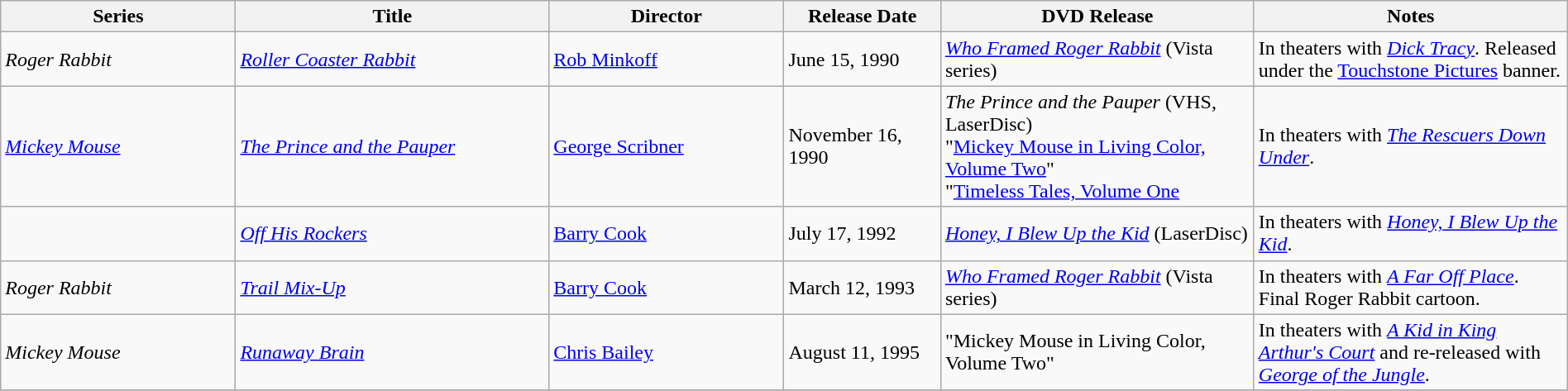<table class="wikitable" style="width:100%;">
<tr>
<th style="width:15%;">Series</th>
<th style="width:20%;">Title</th>
<th style="width:15%;">Director</th>
<th style="width:10%;">Release Date</th>
<th style="width:20%;">DVD Release</th>
<th style="width:20%;">Notes</th>
</tr>
<tr>
<td><em>Roger Rabbit</em></td>
<td><a href='#'><em>Roller Coaster Rabbit</em></a></td>
<td><a href='#'>Rob Minkoff</a></td>
<td>June 15, 1990</td>
<td><em><a href='#'>Who Framed Roger Rabbit</a></em> (Vista series)</td>
<td>In theaters with <em><a href='#'>Dick Tracy</a></em>. Released under the <a href='#'>Touchstone Pictures</a> banner.</td>
</tr>
<tr>
<td><em><a href='#'>Mickey Mouse</a></em></td>
<td><em><a href='#'>The Prince and the Pauper</a></em></td>
<td><a href='#'>George Scribner</a></td>
<td>November 16, 1990</td>
<td><em>The Prince and the Pauper</em> (VHS, LaserDisc) <br>"<a href='#'>Mickey Mouse in Living Color, Volume Two</a>" <br>"<a href='#'>Timeless Tales, Volume One</a></td>
<td>In theaters with <em><a href='#'>The Rescuers Down Under</a></em>.</td>
</tr>
<tr>
<td></td>
<td><em><a href='#'>Off His Rockers</a></em></td>
<td><a href='#'>Barry Cook</a></td>
<td>July 17, 1992</td>
<td><em><a href='#'>Honey, I Blew Up the Kid</a></em> (LaserDisc)</td>
<td>In theaters with <em><a href='#'>Honey, I Blew Up the Kid</a></em>.</td>
</tr>
<tr>
<td><em>Roger Rabbit</em></td>
<td><a href='#'><em>Trail Mix-Up</em></a></td>
<td><a href='#'>Barry Cook</a></td>
<td>March 12, 1993</td>
<td><em><a href='#'>Who Framed Roger Rabbit</a></em> (Vista series)</td>
<td>In theaters with <em><a href='#'>A Far Off Place</a></em>. Final Roger Rabbit cartoon.</td>
</tr>
<tr>
<td><em>Mickey Mouse</em></td>
<td><em><a href='#'>Runaway Brain</a></em> </td>
<td><a href='#'>Chris Bailey</a></td>
<td>August 11, 1995</td>
<td>"Mickey Mouse in Living Color, Volume Two"</td>
<td>In theaters with <em><a href='#'>A Kid in King Arthur's Court</a></em> and re-released with <em><a href='#'>George of the Jungle</a></em>.</td>
</tr>
<tr>
</tr>
</table>
